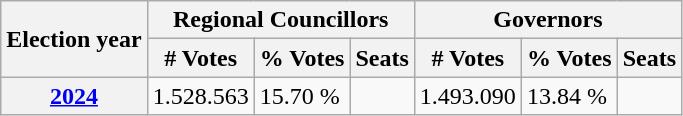<table class="wikitable">
<tr>
<th rowspan=2>Election year</th>
<th colspan=3>Regional Councillors</th>
<th colspan=3>Governors</th>
</tr>
<tr>
<th># Votes</th>
<th>% Votes</th>
<th>Seats</th>
<th># Votes</th>
<th>% Votes</th>
<th>Seats</th>
</tr>
<tr>
<th><a href='#'>2024</a></th>
<td>1.528.563</td>
<td>15.70 %</td>
<td></td>
<td>1.493.090</td>
<td>13.84 %</td>
<td></td>
</tr>
</table>
